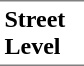<table border=0 cellspacing=0 cellpadding=3>
<tr>
<td style="border-bottom:solid 1px gray;border-top:solid 1px gray;" width=50 valign=top><strong>Street Level</strong></td>
</tr>
</table>
